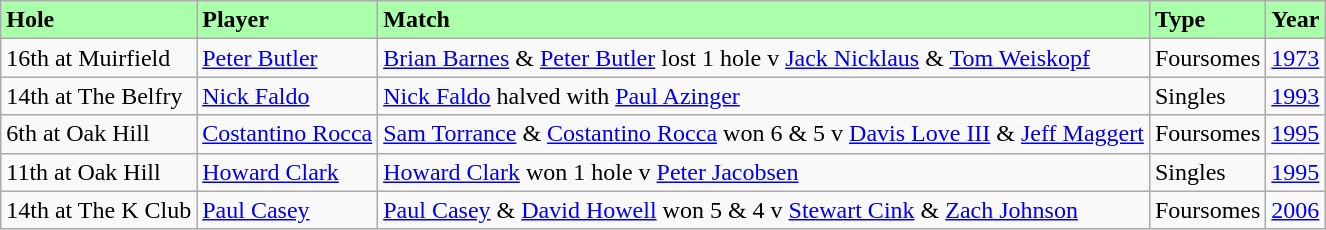<table class="wikitable">
<tr style="background:#aaffaa;" style="text-align:center">
<td><strong>Hole</strong></td>
<td><strong>Player</strong></td>
<td><strong>Match</strong></td>
<td><strong>Type</strong></td>
<td><strong>Year</strong></td>
</tr>
<tr>
<td>16th at Muirfield</td>
<td><a href='#'>Peter Butler</a></td>
<td><a href='#'>Brian Barnes</a> & <a href='#'>Peter Butler</a> lost 1 hole v <a href='#'>Jack Nicklaus</a> & <a href='#'>Tom Weiskopf</a></td>
<td>Foursomes</td>
<td><a href='#'>1973</a></td>
</tr>
<tr>
<td>14th at The Belfry</td>
<td><a href='#'>Nick Faldo</a></td>
<td><a href='#'>Nick Faldo</a> halved with <a href='#'>Paul Azinger</a></td>
<td>Singles</td>
<td><a href='#'>1993</a></td>
</tr>
<tr>
<td>6th at Oak Hill</td>
<td><a href='#'>Costantino Rocca</a></td>
<td><a href='#'>Sam Torrance</a> & <a href='#'>Costantino Rocca</a> won 6 & 5 v <a href='#'>Davis Love III</a> & <a href='#'>Jeff Maggert</a></td>
<td>Foursomes</td>
<td><a href='#'>1995</a></td>
</tr>
<tr>
<td>11th at Oak Hill</td>
<td><a href='#'>Howard Clark</a></td>
<td><a href='#'>Howard Clark</a> won 1 hole v <a href='#'>Peter Jacobsen</a></td>
<td>Singles</td>
<td><a href='#'>1995</a></td>
</tr>
<tr>
<td>14th at The K Club</td>
<td><a href='#'>Paul Casey</a></td>
<td><a href='#'>Paul Casey</a> & <a href='#'>David Howell</a> won 5 & 4 v <a href='#'>Stewart Cink</a> & <a href='#'>Zach Johnson</a></td>
<td>Foursomes</td>
<td><a href='#'>2006</a></td>
</tr>
</table>
